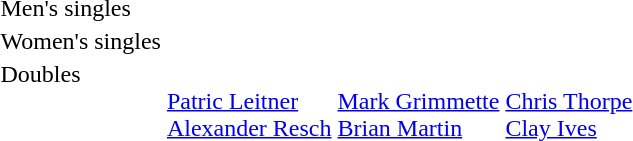<table>
<tr valign="top">
<td>Men's singles<br></td>
<td></td>
<td></td>
<td></td>
</tr>
<tr valign="top">
<td>Women's singles<br></td>
<td></td>
<td></td>
<td></td>
</tr>
<tr valign="top">
<td>Doubles<br></td>
<td><br><a href='#'>Patric Leitner</a><br><a href='#'>Alexander Resch</a></td>
<td><br><a href='#'>Mark Grimmette</a><br><a href='#'>Brian Martin</a></td>
<td><br><a href='#'>Chris Thorpe</a><br><a href='#'>Clay Ives</a></td>
</tr>
</table>
